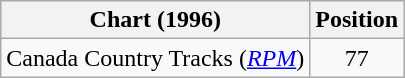<table class="wikitable sortable">
<tr>
<th scope="col">Chart (1996)</th>
<th scope="col">Position</th>
</tr>
<tr>
<td>Canada Country Tracks (<em><a href='#'>RPM</a></em>)</td>
<td align="center">77</td>
</tr>
</table>
